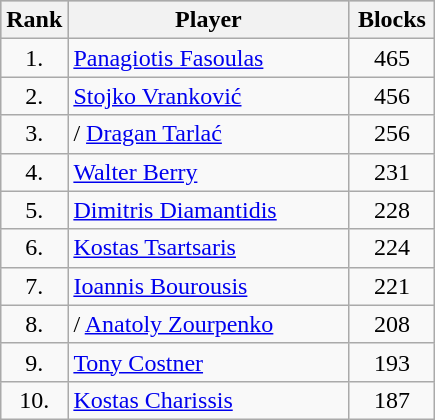<table class="wikitable"  style="text-align:center;">
<tr style="background:silver;">
<th style="width:20px;">Rank</th>
<th style="width:180px;">Player</th>
<th style="width:50px;">Blocks</th>
</tr>
<tr>
<td>1.</td>
<td style="text-align:left"> <a href='#'>Panagiotis Fasoulas</a></td>
<td>465</td>
</tr>
<tr>
<td>2.</td>
<td style="text-align:left"> <a href='#'>Stojko Vranković</a></td>
<td>456</td>
</tr>
<tr>
<td>3.</td>
<td style="text-align:left">/ <a href='#'>Dragan Tarlać</a></td>
<td>256</td>
</tr>
<tr>
<td>4.</td>
<td style="text-align:left"> <a href='#'>Walter Berry</a></td>
<td>231</td>
</tr>
<tr>
<td>5.</td>
<td style="text-align:left"> <a href='#'>Dimitris Diamantidis</a></td>
<td>228</td>
</tr>
<tr>
<td>6.</td>
<td style="text-align:left"> <a href='#'>Kostas Tsartsaris</a></td>
<td>224</td>
</tr>
<tr>
<td>7.</td>
<td style="text-align:left"> <a href='#'>Ioannis Bourousis</a></td>
<td>221</td>
</tr>
<tr>
<td>8.</td>
<td style="text-align:left">/ <a href='#'>Anatoly Zourpenko</a></td>
<td>208</td>
</tr>
<tr>
<td>9.</td>
<td style="text-align:left"> <a href='#'>Tony Costner</a></td>
<td>193</td>
</tr>
<tr>
<td>10.</td>
<td style="text-align:left"> <a href='#'>Kostas Charissis</a></td>
<td>187</td>
</tr>
</table>
